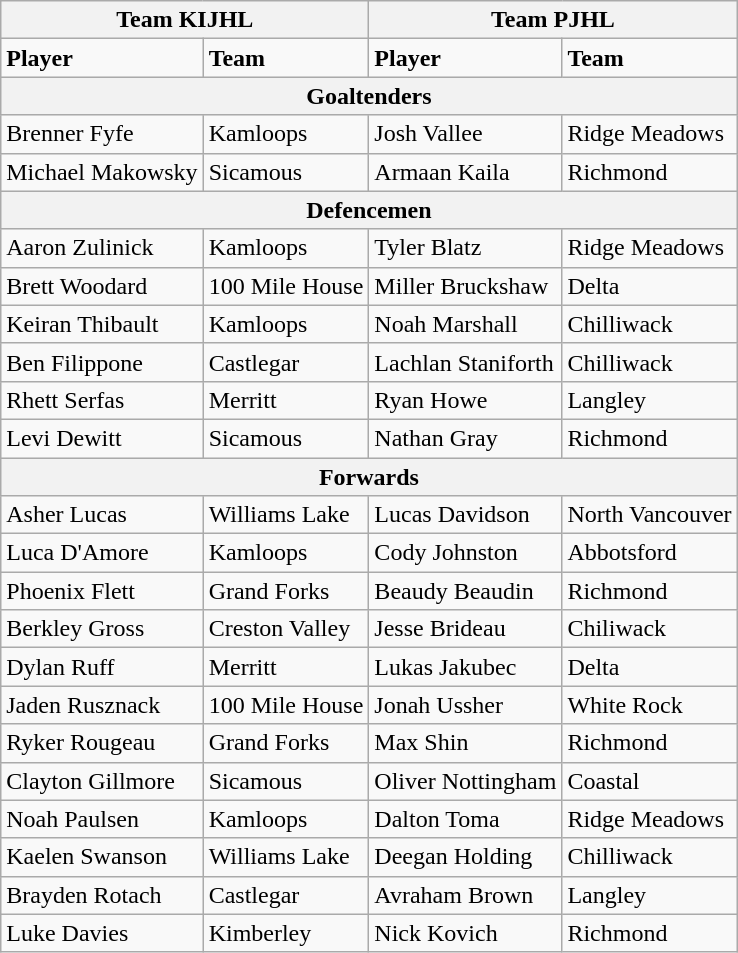<table class="wikitable">
<tr>
<th colspan="2">Team KIJHL</th>
<th colspan="2">Team PJHL</th>
</tr>
<tr>
<td><strong>Player</strong></td>
<td><strong>Team</strong></td>
<td><strong>Player</strong></td>
<td><strong>Team</strong></td>
</tr>
<tr>
<th colspan="4"><strong>Goaltenders</strong></th>
</tr>
<tr>
<td>Brenner Fyfe</td>
<td>Kamloops</td>
<td>Josh Vallee</td>
<td>Ridge Meadows</td>
</tr>
<tr>
<td>Michael Makowsky</td>
<td>Sicamous</td>
<td>Armaan Kaila</td>
<td>Richmond</td>
</tr>
<tr>
<th colspan="4">Defencemen</th>
</tr>
<tr>
<td>Aaron Zulinick</td>
<td>Kamloops</td>
<td>Tyler Blatz</td>
<td>Ridge Meadows</td>
</tr>
<tr>
<td>Brett Woodard</td>
<td>100 Mile House</td>
<td>Miller Bruckshaw</td>
<td>Delta</td>
</tr>
<tr>
<td>Keiran Thibault</td>
<td>Kamloops</td>
<td>Noah Marshall</td>
<td>Chilliwack</td>
</tr>
<tr>
<td>Ben Filippone</td>
<td>Castlegar</td>
<td>Lachlan Staniforth</td>
<td>Chilliwack</td>
</tr>
<tr>
<td>Rhett Serfas</td>
<td>Merritt</td>
<td>Ryan Howe</td>
<td>Langley</td>
</tr>
<tr>
<td>Levi Dewitt</td>
<td>Sicamous</td>
<td>Nathan Gray</td>
<td>Richmond</td>
</tr>
<tr>
<th colspan="4">Forwards</th>
</tr>
<tr>
<td>Asher Lucas</td>
<td>Williams Lake</td>
<td>Lucas Davidson</td>
<td>North Vancouver</td>
</tr>
<tr>
<td>Luca D'Amore</td>
<td>Kamloops</td>
<td>Cody Johnston</td>
<td>Abbotsford</td>
</tr>
<tr>
<td>Phoenix Flett</td>
<td>Grand Forks</td>
<td>Beaudy Beaudin</td>
<td>Richmond</td>
</tr>
<tr>
<td>Berkley Gross</td>
<td>Creston Valley</td>
<td>Jesse Brideau</td>
<td>Chiliwack</td>
</tr>
<tr>
<td>Dylan Ruff</td>
<td>Merritt</td>
<td>Lukas Jakubec</td>
<td>Delta</td>
</tr>
<tr>
<td>Jaden Rusznack</td>
<td>100 Mile House</td>
<td>Jonah Ussher</td>
<td>White Rock</td>
</tr>
<tr>
<td>Ryker Rougeau</td>
<td>Grand Forks</td>
<td>Max Shin</td>
<td>Richmond</td>
</tr>
<tr>
<td>Clayton Gillmore</td>
<td>Sicamous</td>
<td>Oliver Nottingham</td>
<td>Coastal</td>
</tr>
<tr>
<td>Noah Paulsen</td>
<td>Kamloops</td>
<td>Dalton Toma</td>
<td>Ridge Meadows</td>
</tr>
<tr>
<td>Kaelen Swanson</td>
<td>Williams Lake</td>
<td>Deegan Holding</td>
<td>Chilliwack</td>
</tr>
<tr>
<td>Brayden Rotach</td>
<td>Castlegar</td>
<td>Avraham Brown</td>
<td>Langley</td>
</tr>
<tr>
<td>Luke Davies</td>
<td>Kimberley</td>
<td>Nick Kovich</td>
<td>Richmond</td>
</tr>
</table>
